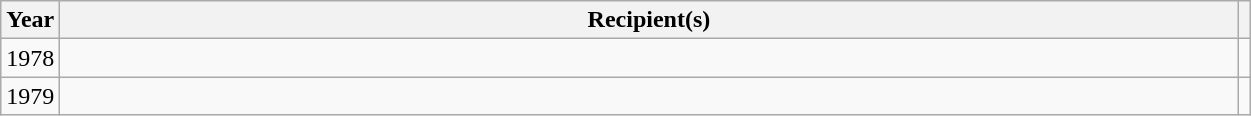<table class="wikitable sortable" width="66%" cellpadding="4">
<tr>
<th scope="col" width="3em">Year</th>
<th scope="col">Recipient(s)</th>
<th scope="col" width="1em" class="unsortable"></th>
</tr>
<tr>
<td rowspan="1" style="text-align:center;">1978 </td>
<td></td>
<td></td>
</tr>
<tr>
<td rowspan="1" style="text-align:center;">1979 </td>
<td></td>
<td></td>
</tr>
</table>
